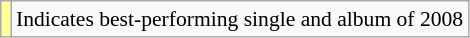<table class="wikitable plainrowheaders" style="font-size:90%;">
<tr>
<td style="background-color:#FFFF99"></td>
<td>Indicates best-performing single and album of 2008</td>
</tr>
</table>
